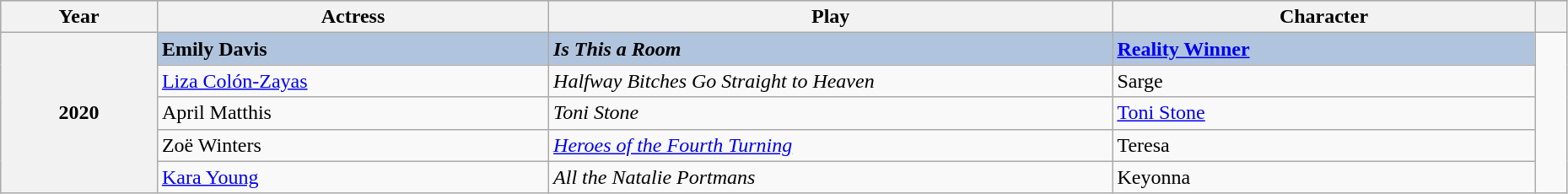<table class="wikitable" style="width:98%;">
<tr style="background:#bebebe;">
<th scope="col" style="width:10%;">Year</th>
<th scope="col" style="width:25%;">Actress</th>
<th scope="col" style="width:36%;">Play</th>
<th scope="col" style="width:27%;">Character</th>
<th scope="col" style="width:2%;" class="unsortable"></th>
</tr>
<tr>
<th rowspan="6" align="center">2020</th>
<td style="background:#B0C4DE"><strong>Emily Davis</strong></td>
<td style="background:#B0C4DE"><strong><em>Is This a Room</em></strong></td>
<td style="background:#B0C4DE"><strong><a href='#'>Reality Winner</a></strong></td>
<td rowspan=5></td>
</tr>
<tr>
<td><a href='#'>Liza Colón-Zayas</a></td>
<td><em>Halfway Bitches Go Straight to Heaven</em></td>
<td>Sarge</td>
</tr>
<tr>
<td>April Matthis</td>
<td><em>Toni Stone</em></td>
<td><a href='#'>Toni Stone</a></td>
</tr>
<tr>
<td>Zoë Winters</td>
<td><em><a href='#'>Heroes of the Fourth Turning</a></em></td>
<td>Teresa</td>
</tr>
<tr>
<td><a href='#'>Kara Young</a></td>
<td><em>All the Natalie Portmans</em></td>
<td>Keyonna</td>
</tr>
</table>
